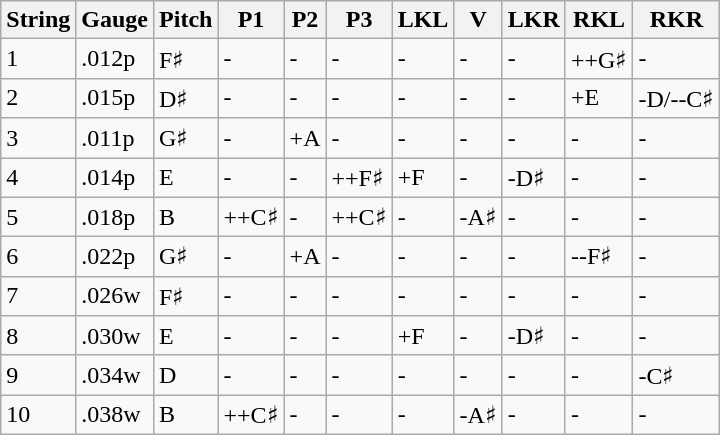<table class="wikitable" border="1">
<tr>
<th>String</th>
<th>Gauge</th>
<th>Pitch</th>
<th>P1</th>
<th>P2</th>
<th>P3</th>
<th>LKL</th>
<th>V</th>
<th>LKR</th>
<th>RKL</th>
<th>RKR</th>
</tr>
<tr>
<td>1</td>
<td>.012p</td>
<td>F♯</td>
<td>-</td>
<td>-</td>
<td>-</td>
<td>-</td>
<td>-</td>
<td>-</td>
<td>++G♯</td>
<td>-</td>
</tr>
<tr>
<td>2</td>
<td>.015p</td>
<td>D♯</td>
<td>-</td>
<td>-</td>
<td>-</td>
<td>-</td>
<td>-</td>
<td>-</td>
<td>+E</td>
<td>-D/--C♯</td>
</tr>
<tr>
<td>3</td>
<td>.011p</td>
<td>G♯</td>
<td>-</td>
<td>+A</td>
<td>-</td>
<td>-</td>
<td>-</td>
<td>-</td>
<td>-</td>
<td>-</td>
</tr>
<tr>
<td>4</td>
<td>.014p</td>
<td>E</td>
<td>-</td>
<td>-</td>
<td>++F♯</td>
<td>+F</td>
<td>-</td>
<td>-D♯</td>
<td>-</td>
<td>-</td>
</tr>
<tr>
<td>5</td>
<td>.018p</td>
<td>B</td>
<td>++C♯</td>
<td>-</td>
<td>++C♯</td>
<td>-</td>
<td>-A♯</td>
<td>-</td>
<td>-</td>
<td>-</td>
</tr>
<tr>
<td>6</td>
<td>.022p</td>
<td>G♯</td>
<td>-</td>
<td>+A</td>
<td>-</td>
<td>-</td>
<td>-</td>
<td>-</td>
<td>--F♯</td>
<td>-</td>
</tr>
<tr>
<td>7</td>
<td>.026w</td>
<td>F♯</td>
<td>-</td>
<td>-</td>
<td>-</td>
<td>-</td>
<td>-</td>
<td>-</td>
<td>-</td>
<td>-</td>
</tr>
<tr>
<td>8</td>
<td>.030w</td>
<td>E</td>
<td>-</td>
<td>-</td>
<td>-</td>
<td>+F</td>
<td>-</td>
<td>-D♯</td>
<td>-</td>
<td>-</td>
</tr>
<tr>
<td>9</td>
<td>.034w</td>
<td>D</td>
<td>-</td>
<td>-</td>
<td>-</td>
<td>-</td>
<td>-</td>
<td>-</td>
<td>-</td>
<td>-C♯</td>
</tr>
<tr>
<td>10</td>
<td>.038w</td>
<td>B</td>
<td>++C♯</td>
<td>-</td>
<td>-</td>
<td>-</td>
<td>-A♯</td>
<td>-</td>
<td>-</td>
<td>-</td>
</tr>
</table>
